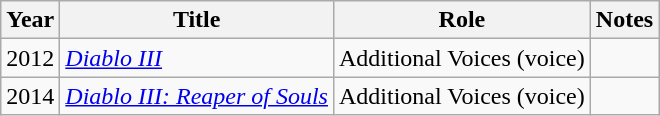<table class="wikitable plainrowheaders sortable" style="margin–right: 0;">
<tr>
<th scope="col">Year</th>
<th scope="col">Title</th>
<th scope="col">Role</th>
<th scope="col" class="unsortable">Notes</th>
</tr>
<tr>
<td>2012</td>
<td><em><a href='#'>Diablo III</a></em></td>
<td>Additional Voices (voice)</td>
<td></td>
</tr>
<tr>
<td>2014</td>
<td><em><a href='#'>Diablo III: Reaper of Souls</a></em></td>
<td>Additional Voices (voice)</td>
<td></td>
</tr>
</table>
